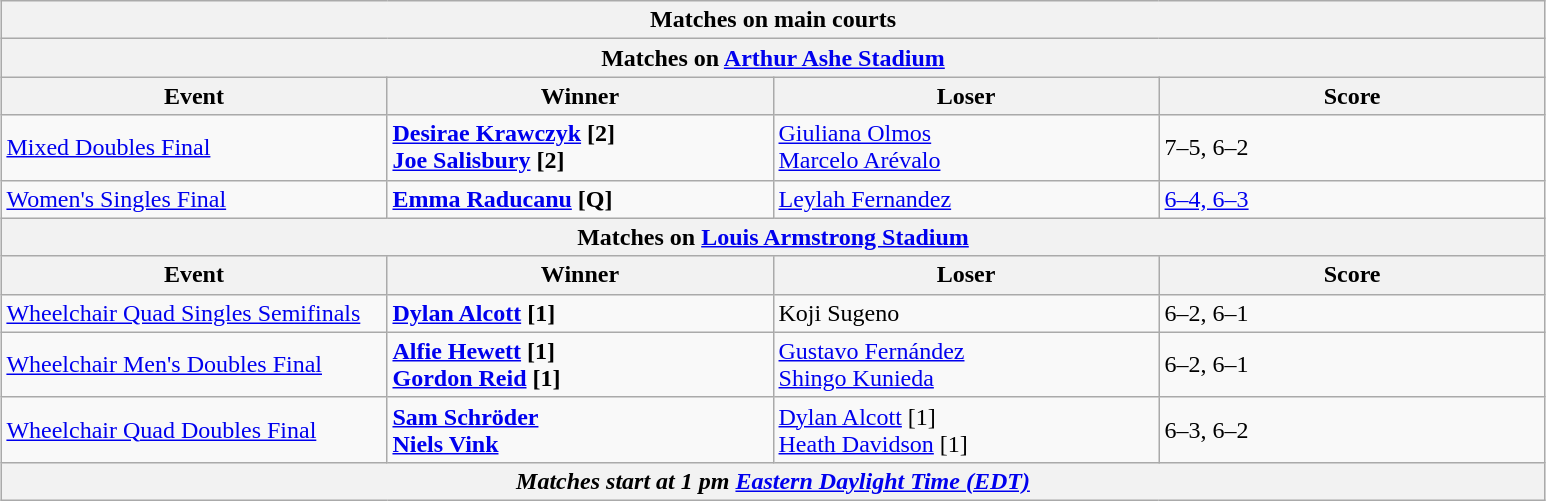<table class="wikitable" style="margin:auto;">
<tr>
<th colspan="4" style="white-space:nowrap;">Matches on main courts</th>
</tr>
<tr>
<th colspan="4"><strong>Matches on <a href='#'>Arthur Ashe Stadium</a></strong></th>
</tr>
<tr>
<th width="250">Event</th>
<th width="250">Winner</th>
<th width="250">Loser</th>
<th width="250">Score</th>
</tr>
<tr>
<td><a href='#'>Mixed Doubles Final</a></td>
<td><strong> <a href='#'>Desirae Krawczyk</a> [2]<br>  <a href='#'>Joe Salisbury</a> [2]</strong></td>
<td> <a href='#'>Giuliana Olmos</a><br>  <a href='#'>Marcelo Arévalo</a></td>
<td>7–5, 6–2</td>
</tr>
<tr>
<td><a href='#'>Women's Singles Final</a></td>
<td><strong> <a href='#'>Emma Raducanu</a> [Q]</strong></td>
<td> <a href='#'>Leylah Fernandez</a></td>
<td><a href='#'>6–4, 6–3</a></td>
</tr>
<tr>
<th colspan="4"><strong>Matches on <a href='#'>Louis Armstrong Stadium</a></strong></th>
</tr>
<tr>
<th width="250">Event</th>
<th width="250">Winner</th>
<th width="250">Loser</th>
<th width="250">Score</th>
</tr>
<tr>
<td><a href='#'>Wheelchair Quad Singles Semifinals</a></td>
<td><strong> <a href='#'>Dylan Alcott</a> [1]</strong></td>
<td> Koji Sugeno</td>
<td>6–2, 6–1</td>
</tr>
<tr>
<td><a href='#'>Wheelchair Men's Doubles Final</a></td>
<td><strong> <a href='#'>Alfie Hewett</a> [1]<br>  <a href='#'>Gordon Reid</a> [1]</strong></td>
<td> <a href='#'>Gustavo Fernández</a><br> <a href='#'>Shingo Kunieda</a></td>
<td>6–2, 6–1</td>
</tr>
<tr>
<td><a href='#'>Wheelchair Quad Doubles Final</a></td>
<td><strong> <a href='#'>Sam Schröder</a> <br>  <a href='#'>Niels Vink</a></strong></td>
<td> <a href='#'>Dylan Alcott</a> [1] <br>  <a href='#'>Heath Davidson</a> [1]</td>
<td>6–3, 6–2</td>
</tr>
<tr>
<th colspan="4"><em>Matches start at 1 pm <a href='#'>Eastern Daylight Time (EDT)</a></em></th>
</tr>
</table>
